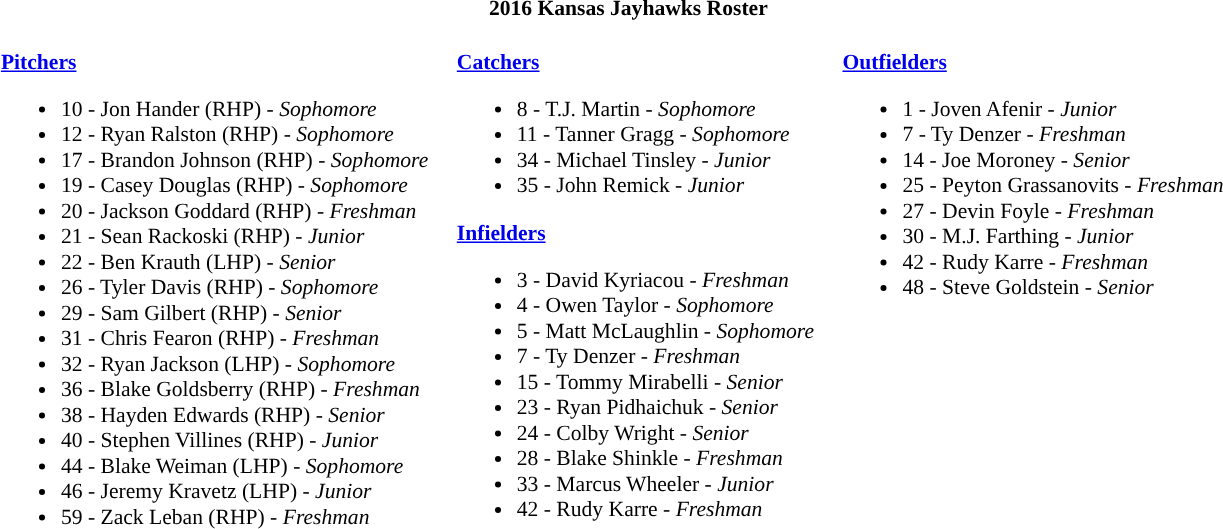<table class="toccolours" style="border-collapse:collapse; font-size:90%;">
<tr>
<th colspan=9>2016 Kansas Jayhawks Roster</th>
</tr>
<tr>
<td width="03"> </td>
<td valign="top"><br><strong><a href='#'>Pitchers</a></strong><ul><li>10 - Jon Hander (RHP) - <em> Sophomore</em></li><li>12 - Ryan Ralston (RHP) - <em>Sophomore</em></li><li>17 - Brandon Johnson (RHP) - <em>Sophomore</em></li><li>19 - Casey Douglas (RHP) - <em>Sophomore</em></li><li>20 - Jackson Goddard (RHP) - <em>Freshman</em></li><li>21 - Sean Rackoski (RHP) - <em>Junior</em></li><li>22 - Ben Krauth (LHP) - <em>Senior</em></li><li>26 - Tyler Davis (RHP) - <em>Sophomore</em></li><li>29 - Sam Gilbert (RHP) - <em>Senior</em></li><li>31 - Chris Fearon (RHP) - <em>Freshman</em></li><li>32 - Ryan Jackson (LHP) - <em>Sophomore</em></li><li>36 - Blake Goldsberry (RHP) - <em>Freshman</em></li><li>38 - Hayden Edwards (RHP) - <em>Senior</em></li><li>40 - Stephen Villines (RHP) - <em>Junior</em></li><li>44 - Blake Weiman (LHP) - <em>Sophomore</em></li><li>46 - Jeremy Kravetz (LHP) - <em>Junior</em></li><li>59 - Zack Leban (RHP) - <em>Freshman</em></li></ul></td>
<td width="15"> </td>
<td valign="top"><br><strong><a href='#'>Catchers</a></strong><ul><li>8 - T.J. Martin - <em>Sophomore</em></li><li>11 - Tanner Gragg - <em>Sophomore</em></li><li>34 - Michael Tinsley - <em>Junior</em></li><li>35 - John Remick - <em>Junior</em></li></ul><strong><a href='#'>Infielders</a></strong><ul><li>3 - David Kyriacou - <em>Freshman</em></li><li>4 - Owen Taylor - <em>Sophomore</em></li><li>5 - Matt McLaughlin - <em>Sophomore</em></li><li>7 - Ty Denzer - <em>Freshman</em></li><li>15 - Tommy Mirabelli - <em>Senior</em></li><li>23 - Ryan Pidhaichuk - <em>Senior</em></li><li>24 - Colby Wright - <em>Senior</em></li><li>28 - Blake Shinkle - <em>Freshman</em></li><li>33 - Marcus Wheeler - <em>Junior</em></li><li>42 - Rudy Karre - <em>Freshman</em></li></ul></td>
<td width="15"> </td>
<td valign="top"><br><strong><a href='#'>Outfielders</a></strong><ul><li>1 - Joven Afenir - <em>Junior</em></li><li>7 - Ty Denzer - <em>Freshman</em></li><li>14 - Joe Moroney - <em> Senior</em></li><li>25 - Peyton Grassanovits - <em>Freshman</em></li><li>27 - Devin Foyle - <em>Freshman</em></li><li>30 - M.J. Farthing - <em>Junior</em></li><li>42 - Rudy Karre - <em>Freshman</em></li><li>48 - Steve Goldstein - <em>Senior</em></li></ul></td>
<td width="25"> </td>
</tr>
</table>
